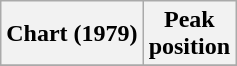<table class="wikitable plainrowheaders" style="text-align:center">
<tr>
<th>Chart (1979)</th>
<th>Peak<br>position</th>
</tr>
<tr>
</tr>
</table>
